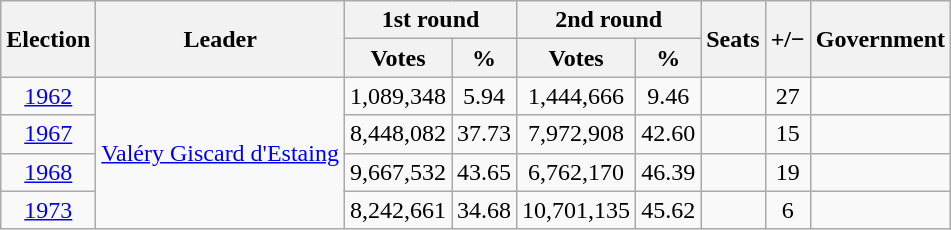<table class="wikitable" style="text-align:center">
<tr>
<th rowspan="2">Election</th>
<th rowspan="2">Leader</th>
<th colspan="2">1st round</th>
<th colspan="2">2nd round</th>
<th rowspan="2">Seats</th>
<th rowspan="2">+/−</th>
<th rowspan="2">Government</th>
</tr>
<tr>
<th>Votes</th>
<th>%</th>
<th>Votes</th>
<th>%</th>
</tr>
<tr>
<td><a href='#'>1962</a></td>
<td rowspan="4"><a href='#'>Valéry Giscard d'Estaing</a></td>
<td>1,089,348</td>
<td>5.94</td>
<td>1,444,666</td>
<td>9.46</td>
<td></td>
<td> 27</td>
<td></td>
</tr>
<tr>
<td><a href='#'>1967</a></td>
<td>8,448,082</td>
<td>37.73</td>
<td>7,972,908</td>
<td>42.60</td>
<td></td>
<td> 15</td>
<td></td>
</tr>
<tr>
<td><a href='#'>1968</a></td>
<td>9,667,532</td>
<td>43.65</td>
<td>6,762,170</td>
<td>46.39</td>
<td></td>
<td> 19</td>
<td></td>
</tr>
<tr>
<td><a href='#'>1973</a></td>
<td>8,242,661</td>
<td>34.68</td>
<td>10,701,135</td>
<td>45.62</td>
<td></td>
<td> 6</td>
<td></td>
</tr>
</table>
